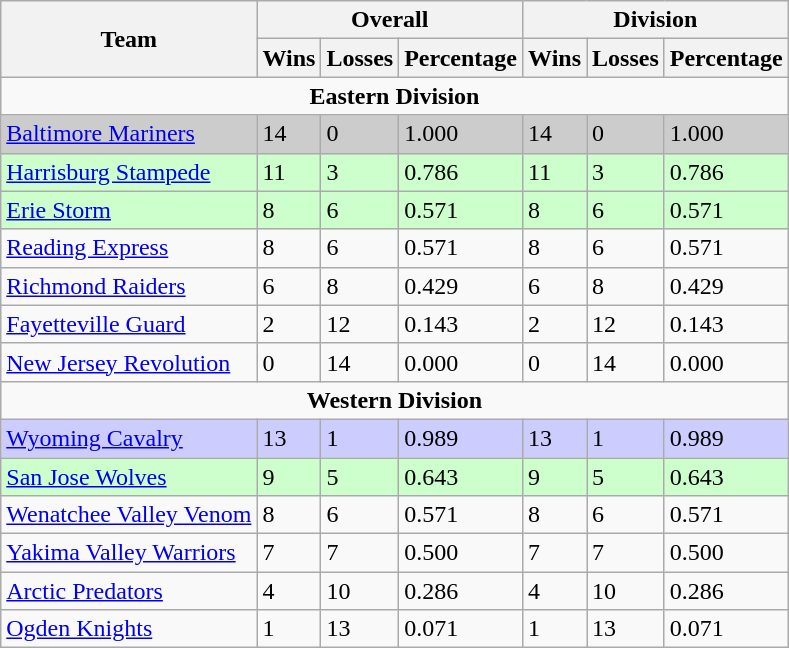<table class="wikitable">
<tr>
<th rowspan="2" align="center">Team</th>
<th colspan="3" align="center">Overall</th>
<th colspan="3" align="center">Division</th>
</tr>
<tr>
<th>Wins</th>
<th>Losses</th>
<th>Percentage</th>
<th>Wins</th>
<th>Losses</th>
<th>Percentage</th>
</tr>
<tr>
<td colspan="7" align="center"><strong>Eastern Division</strong></td>
</tr>
<tr bgcolor=#cccccc>
<td><a href='#'>Baltimore Mariners</a></td>
<td>14</td>
<td>0</td>
<td>1.000</td>
<td>14</td>
<td>0</td>
<td>1.000</td>
</tr>
<tr bgcolor=#ccffcc>
<td><a href='#'>Harrisburg Stampede</a></td>
<td>11</td>
<td>3</td>
<td>0.786</td>
<td>11</td>
<td>3</td>
<td>0.786</td>
</tr>
<tr bgcolor=#ccffcc>
<td><a href='#'>Erie Storm</a></td>
<td>8</td>
<td>6</td>
<td>0.571</td>
<td>8</td>
<td>6</td>
<td>0.571</td>
</tr>
<tr>
<td><a href='#'>Reading Express</a></td>
<td>8</td>
<td>6</td>
<td>0.571</td>
<td>8</td>
<td>6</td>
<td>0.571</td>
</tr>
<tr>
<td><a href='#'>Richmond Raiders</a></td>
<td>6</td>
<td>8</td>
<td>0.429</td>
<td>6</td>
<td>8</td>
<td>0.429</td>
</tr>
<tr>
<td><a href='#'>Fayetteville Guard</a></td>
<td>2</td>
<td>12</td>
<td>0.143</td>
<td>2</td>
<td>12</td>
<td>0.143</td>
</tr>
<tr>
<td><a href='#'>New Jersey Revolution</a></td>
<td>0</td>
<td>14</td>
<td>0.000</td>
<td>0</td>
<td>14</td>
<td>0.000</td>
</tr>
<tr>
<td colspan="7" align="center"><strong>Western Division</strong></td>
</tr>
<tr bgcolor=#ccccff>
<td><a href='#'>Wyoming Cavalry</a></td>
<td>13</td>
<td>1</td>
<td>0.989</td>
<td>13</td>
<td>1</td>
<td>0.989</td>
</tr>
<tr bgcolor=#ccffcc>
<td><a href='#'>San Jose Wolves</a></td>
<td>9</td>
<td>5</td>
<td>0.643</td>
<td>9</td>
<td>5</td>
<td>0.643</td>
</tr>
<tr>
<td><a href='#'>Wenatchee Valley Venom</a></td>
<td>8</td>
<td>6</td>
<td>0.571</td>
<td>8</td>
<td>6</td>
<td>0.571</td>
</tr>
<tr>
<td><a href='#'>Yakima Valley Warriors</a></td>
<td>7</td>
<td>7</td>
<td>0.500</td>
<td>7</td>
<td>7</td>
<td>0.500</td>
</tr>
<tr>
<td><a href='#'>Arctic Predators</a></td>
<td>4</td>
<td>10</td>
<td>0.286</td>
<td>4</td>
<td>10</td>
<td>0.286</td>
</tr>
<tr>
<td><a href='#'>Ogden Knights</a></td>
<td>1</td>
<td>13</td>
<td>0.071</td>
<td>1</td>
<td>13</td>
<td>0.071</td>
</tr>
</table>
